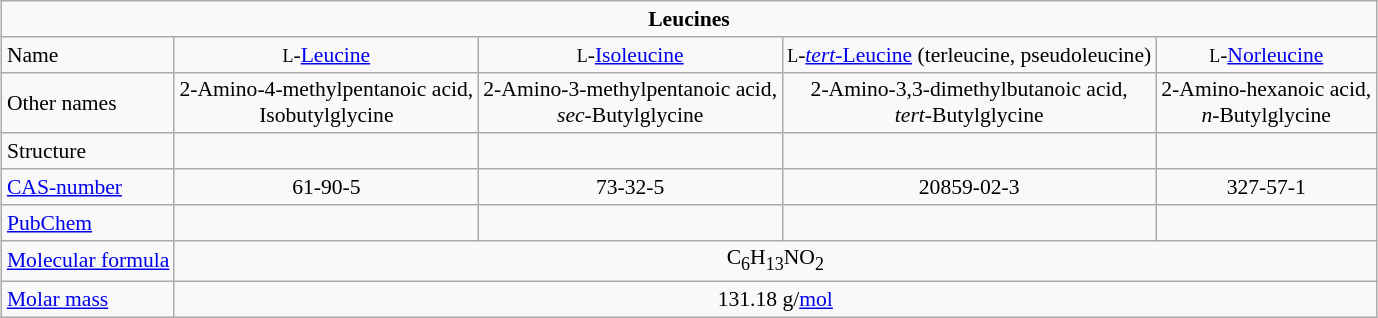<table class="wikitable centered" style="margin:1em auto; text-align:center; font-size: 90%">
<tr>
<td class="hintergrundfarbe6" align="center" colspan="5"><strong>Leucines</strong></td>
</tr>
<tr>
<td class="hintergrundfarbe5" align="left">Name</td>
<td><small>L</small>-<a href='#'>Leucine</a></td>
<td><small>L</small>-<a href='#'>Isoleucine</a></td>
<td><small>L</small>-<a href='#'><em>tert</em>-Leucine</a> (terleucine, pseudoleucine)</td>
<td><small>L</small>-<a href='#'>Norleucine</a></td>
</tr>
<tr>
<td class="hintergrundfarbe5" align="left">Other names</td>
<td>2-Amino-4-methylpentanoic acid,<br>Isobutylglycine</td>
<td>2-Amino-3-methylpentanoic acid,<br><em>sec</em>-Butylglycine</td>
<td>2-Amino-3,3-dimethylbutanoic acid,<br><em>tert</em>-Butylglycine</td>
<td>2-Amino-hexanoic acid,<br><em>n</em>-Butylglycine</td>
</tr>
<tr>
<td class="hintergrundfarbe5" align="left">Structure</td>
<td></td>
<td></td>
<td></td>
<td></td>
</tr>
<tr>
<td class="hintergrundfarbe5" align="left"><a href='#'>CAS-number</a></td>
<td>61-90-5</td>
<td>73-32-5</td>
<td>20859-02-3</td>
<td>327-57-1</td>
</tr>
<tr>
<td class="hintergrundfarbe5" align="left"><a href='#'>PubChem</a></td>
<td></td>
<td></td>
<td></td>
<td></td>
</tr>
<tr>
<td class="hintergrundfarbe5" align="left"><a href='#'>Molecular formula</a></td>
<td colspan="4">C<sub>6</sub>H<sub>13</sub>NO<sub>2</sub></td>
</tr>
<tr>
<td class="hintergrundfarbe5" align="left"><a href='#'>Molar mass</a></td>
<td colspan="4">131.18 g/<a href='#'>mol</a></td>
</tr>
</table>
